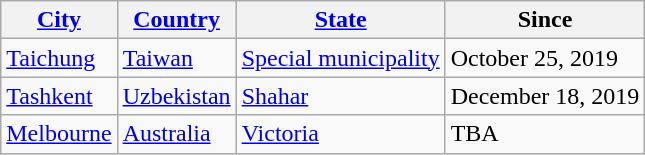<table class="wikitable">
<tr>
<th><a href='#'>City</a></th>
<th><a href='#'>Country</a></th>
<th><a href='#'>State</a></th>
<th>Since</th>
</tr>
<tr>
<td><a href='#'>Taichung</a></td>
<td> <a href='#'>Taiwan</a></td>
<td><a href='#'>Special municipality</a></td>
<td>October 25, 2019</td>
</tr>
<tr>
<td><a href='#'>Tashkent</a></td>
<td> <a href='#'>Uzbekistan</a></td>
<td><a href='#'>Shahar</a></td>
<td>December 18, 2019</td>
</tr>
<tr>
<td><a href='#'>Melbourne</a></td>
<td> <a href='#'>Australia</a></td>
<td><a href='#'>Victoria</a></td>
<td>TBA</td>
</tr>
</table>
